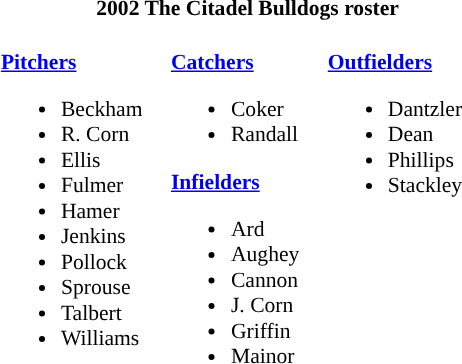<table class="toccolours" style="border-collapse:collapse; font-size:90%;">
<tr>
<th colspan="9">2002 The Citadel Bulldogs roster</th>
</tr>
<tr>
</tr>
<tr>
<td width="03"> </td>
<td valign="top"><br><strong><a href='#'>Pitchers</a></strong><ul><li>Beckham</li><li>R. Corn</li><li>Ellis</li><li>Fulmer</li><li>Hamer</li><li>Jenkins</li><li>Pollock</li><li>Sprouse</li><li>Talbert</li><li>Williams</li></ul></td>
<td width="15"> </td>
<td valign="top"><br><strong><a href='#'>Catchers</a></strong><ul><li>Coker</li><li>Randall</li></ul><strong><a href='#'>Infielders</a></strong><ul><li>Ard</li><li>Aughey</li><li>Cannon</li><li>J. Corn</li><li>Griffin</li><li>Mainor</li></ul></td>
<td width="15"> </td>
<td valign="top"><br><strong><a href='#'>Outfielders</a></strong><ul><li>Dantzler</li><li>Dean</li><li>Phillips</li><li>Stackley</li></ul></td>
<td width="25"> </td>
</tr>
</table>
